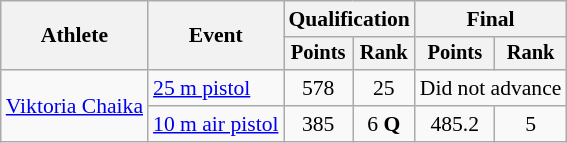<table class="wikitable" style="font-size:90%">
<tr>
<th rowspan="2">Athlete</th>
<th rowspan="2">Event</th>
<th colspan=2>Qualification</th>
<th colspan=2>Final</th>
</tr>
<tr style="font-size:95%">
<th>Points</th>
<th>Rank</th>
<th>Points</th>
<th>Rank</th>
</tr>
<tr align=center>
<td align=left rowspan=2><a href='#'>Viktoria Chaika</a></td>
<td align=left><a href='#'>25 m pistol</a></td>
<td>578</td>
<td>25</td>
<td colspan=2>Did not advance</td>
</tr>
<tr align=center>
<td align=left><a href='#'>10 m air pistol</a></td>
<td>385</td>
<td>6 <strong>Q</strong></td>
<td>485.2</td>
<td>5</td>
</tr>
</table>
